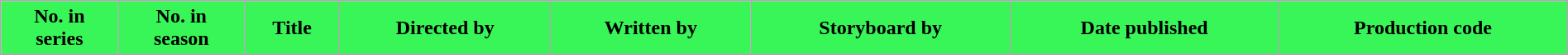<table class="wikitable plainrowheaders" style="width: 100%">
<tr>
<th style="background: #39F658;">No. in<br>series</th>
<th style="background: #39F658;">No. in<br>season</th>
<th style="background: #39F658;">Title</th>
<th style="background: #39F658;">Directed by</th>
<th style="background: #39F658;">Written by</th>
<th style="background: #39F658;">Storyboard by</th>
<th style="background: #39F658;">Date published</th>
<th style="background: #39F658;">Production code<br>










</th>
</tr>
</table>
